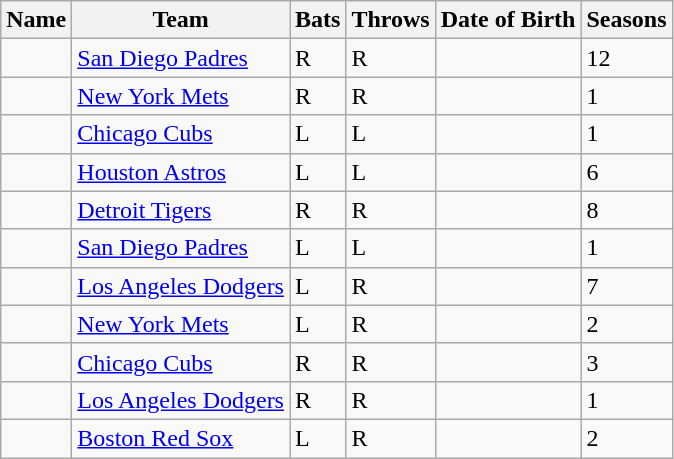<table class="wikitable sortable collapsible collapsed">
<tr>
<th>Name</th>
<th>Team</th>
<th>Bats</th>
<th>Throws</th>
<th>Date of Birth</th>
<th>Seasons</th>
</tr>
<tr>
<td></td>
<td><a href='#'>San Diego Padres</a></td>
<td>R</td>
<td>R</td>
<td></td>
<td>12</td>
</tr>
<tr>
<td></td>
<td><a href='#'>New York Mets</a></td>
<td>R</td>
<td>R</td>
<td></td>
<td>1</td>
</tr>
<tr>
<td></td>
<td><a href='#'>Chicago Cubs</a></td>
<td>L</td>
<td>L</td>
<td></td>
<td>1</td>
</tr>
<tr>
<td></td>
<td><a href='#'>Houston Astros</a></td>
<td>L</td>
<td>L</td>
<td></td>
<td>6</td>
</tr>
<tr>
<td></td>
<td><a href='#'>Detroit Tigers</a></td>
<td>R</td>
<td>R</td>
<td></td>
<td>8</td>
</tr>
<tr>
<td></td>
<td><a href='#'>San Diego Padres</a></td>
<td>L</td>
<td>L</td>
<td></td>
<td>1</td>
</tr>
<tr>
<td></td>
<td><a href='#'>Los Angeles Dodgers</a></td>
<td>L</td>
<td>R</td>
<td></td>
<td>7</td>
</tr>
<tr>
<td></td>
<td><a href='#'>New York Mets</a></td>
<td>L</td>
<td>R</td>
<td></td>
<td>2</td>
</tr>
<tr>
<td></td>
<td><a href='#'>Chicago Cubs</a></td>
<td>R</td>
<td>R</td>
<td></td>
<td>3</td>
</tr>
<tr>
<td></td>
<td><a href='#'>Los Angeles Dodgers</a></td>
<td>R</td>
<td>R</td>
<td></td>
<td>1</td>
</tr>
<tr>
<td></td>
<td><a href='#'>Boston Red Sox</a></td>
<td>L</td>
<td>R</td>
<td></td>
<td>2</td>
</tr>
</table>
